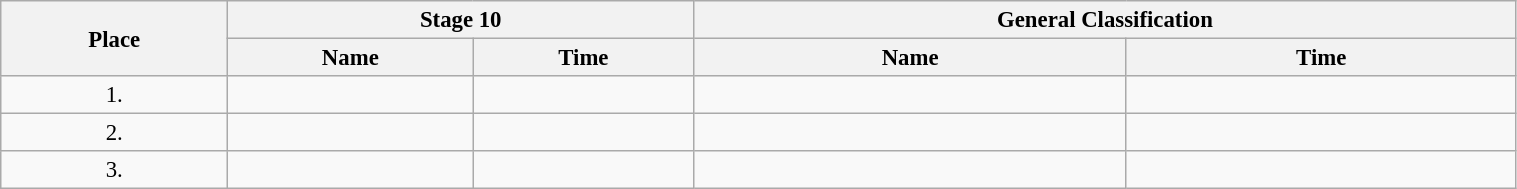<table class=wikitable style="font-size:95%" width="80%">
<tr>
<th rowspan="2">Place</th>
<th colspan="2">Stage 10</th>
<th colspan="2">General Classification</th>
</tr>
<tr>
<th>Name</th>
<th>Time</th>
<th>Name</th>
<th>Time</th>
</tr>
<tr>
<td align="center">1.</td>
<td></td>
<td></td>
<td></td>
<td></td>
</tr>
<tr>
<td align="center">2.</td>
<td></td>
<td></td>
<td></td>
<td></td>
</tr>
<tr>
<td align="center">3.</td>
<td></td>
<td></td>
<td></td>
<td></td>
</tr>
</table>
